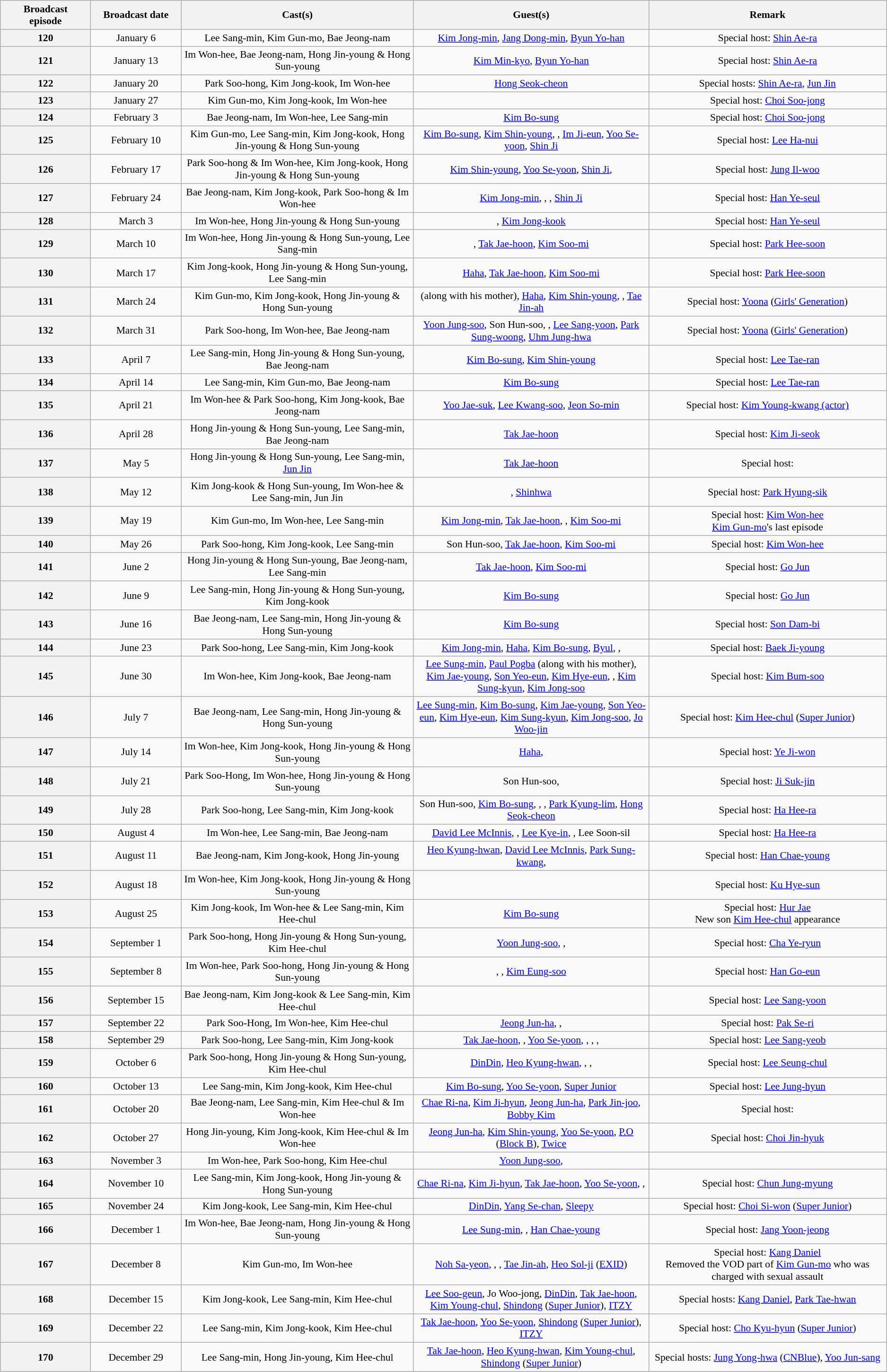<table class="wikitable" style="text-align: center; font-size: 90%;">
<tr>
<th style="width: 10em;">Broadcast<br>episode</th>
<th style="width: 10em;">Broadcast date</th>
<th style="width: 30em;">Cast(s)</th>
<th style="width: 30em;">Guest(s)</th>
<th style="width: 30em;">Remark</th>
</tr>
<tr>
<th>120</th>
<td>January 6</td>
<td>Lee Sang-min, Kim Gun-mo, Bae Jeong-nam</td>
<td><a href='#'>Kim Jong-min</a>, <a href='#'>Jang Dong-min</a>, <a href='#'>Byun Yo-han</a></td>
<td>Special host: <a href='#'>Shin Ae-ra</a></td>
</tr>
<tr>
<th>121</th>
<td>January 13</td>
<td>Im Won-hee, Bae Jeong-nam, Hong Jin-young & Hong Sun-young</td>
<td><a href='#'>Kim Min-kyo</a>, <a href='#'>Byun Yo-han</a></td>
<td>Special host: <a href='#'>Shin Ae-ra</a></td>
</tr>
<tr>
<th>122</th>
<td>January 20</td>
<td>Park Soo-hong, Kim Jong-kook, Im Won-hee</td>
<td><a href='#'>Hong Seok-cheon</a></td>
<td>Special hosts: <a href='#'>Shin Ae-ra</a>, <a href='#'>Jun Jin</a></td>
</tr>
<tr>
<th>123</th>
<td>January 27</td>
<td>Kim Gun-mo, Kim Jong-kook, Im Won-hee</td>
<td></td>
<td>Special host: <a href='#'>Choi Soo-jong</a></td>
</tr>
<tr>
<th>124</th>
<td>February 3</td>
<td>Bae Jeong-nam, Im Won-hee, Lee Sang-min</td>
<td><a href='#'>Kim Bo-sung</a></td>
<td>Special host: <a href='#'>Choi Soo-jong</a></td>
</tr>
<tr>
<th>125</th>
<td>February 10</td>
<td>Kim Gun-mo, Lee Sang-min, Kim Jong-kook, Hong Jin-young & Hong Sun-young</td>
<td><a href='#'>Kim Bo-sung</a>, <a href='#'>Kim Shin-young</a>, , <a href='#'>Im Ji-eun</a>, <a href='#'>Yoo Se-yoon</a>, <a href='#'>Shin Ji</a></td>
<td>Special host: <a href='#'>Lee Ha-nui</a></td>
</tr>
<tr>
<th>126</th>
<td>February 17</td>
<td>Park Soo-hong & Im Won-hee, Kim Jong-kook, Hong Jin-young & Hong Sun-young</td>
<td><a href='#'>Kim Shin-young</a>, <a href='#'>Yoo Se-yoon</a>, <a href='#'>Shin Ji</a>, </td>
<td>Special host: <a href='#'>Jung Il-woo</a></td>
</tr>
<tr>
<th>127</th>
<td>February 24</td>
<td>Bae Jeong-nam, Kim Jong-kook, Park Soo-hong & Im Won-hee</td>
<td><a href='#'>Kim Jong-min</a>, , , <a href='#'>Shin Ji</a></td>
<td>Special host: <a href='#'>Han Ye-seul</a></td>
</tr>
<tr>
<th>128</th>
<td>March 3</td>
<td>Im Won-hee, Hong Jin-young & Hong Sun-young</td>
<td>, <a href='#'>Kim Jong-kook</a></td>
<td>Special host: <a href='#'>Han Ye-seul</a></td>
</tr>
<tr>
<th>129</th>
<td>March 10</td>
<td>Im Won-hee, Hong Jin-young & Hong Sun-young, Lee Sang-min</td>
<td>, <a href='#'>Tak Jae-hoon</a>, <a href='#'>Kim Soo-mi</a></td>
<td>Special host: <a href='#'>Park Hee-soon</a></td>
</tr>
<tr>
<th>130</th>
<td>March 17</td>
<td>Kim Jong-kook, Hong Jin-young & Hong Sun-young, Lee Sang-min</td>
<td><a href='#'>Haha</a>, <a href='#'>Tak Jae-hoon</a>, <a href='#'>Kim Soo-mi</a></td>
<td>Special host: <a href='#'>Park Hee-soon</a></td>
</tr>
<tr>
<th>131</th>
<td>March 24</td>
<td>Kim Gun-mo, Kim Jong-kook, Hong Jin-young & Hong Sun-young</td>
<td> (along with his mother), <a href='#'>Haha</a>, <a href='#'>Kim Shin-young</a>, , <a href='#'>Tae Jin-ah</a></td>
<td>Special host: <a href='#'>Yoona</a> (<a href='#'>Girls' Generation</a>)</td>
</tr>
<tr>
<th>132</th>
<td>March 31</td>
<td>Park Soo-hong, Im Won-hee, Bae Jeong-nam</td>
<td><a href='#'>Yoon Jung-soo</a>, Son Hun-soo, , <a href='#'>Lee Sang-yoon</a>, <a href='#'>Park Sung-woong</a>, <a href='#'>Uhm Jung-hwa</a></td>
<td>Special host: <a href='#'>Yoona</a> (<a href='#'>Girls' Generation</a>)</td>
</tr>
<tr>
<th>133</th>
<td>April 7</td>
<td>Lee Sang-min, Hong Jin-young & Hong Sun-young, Bae Jeong-nam</td>
<td><a href='#'>Kim Bo-sung</a>, <a href='#'>Kim Shin-young</a></td>
<td>Special host: <a href='#'>Lee Tae-ran</a></td>
</tr>
<tr>
<th>134</th>
<td>April 14</td>
<td>Lee Sang-min, Kim Gun-mo, Bae Jeong-nam</td>
<td><a href='#'>Kim Bo-sung</a></td>
<td>Special host: <a href='#'>Lee Tae-ran</a></td>
</tr>
<tr>
<th>135</th>
<td>April 21</td>
<td>Im Won-hee & Park Soo-hong, Kim Jong-kook, Bae Jeong-nam</td>
<td><a href='#'>Yoo Jae-suk</a>, <a href='#'>Lee Kwang-soo</a>, <a href='#'>Jeon So-min</a></td>
<td>Special host: <a href='#'>Kim Young-kwang (actor)</a></td>
</tr>
<tr>
<th>136</th>
<td>April 28</td>
<td>Hong Jin-young & Hong Sun-young, Lee Sang-min, Bae Jeong-nam</td>
<td><a href='#'>Tak Jae-hoon</a></td>
<td>Special host: <a href='#'>Kim Ji-seok</a></td>
</tr>
<tr>
<th>137</th>
<td>May 5</td>
<td>Hong Jin-young & Hong Sun-young, Lee Sang-min, <a href='#'>Jun Jin</a></td>
<td><a href='#'>Tak Jae-hoon</a></td>
<td>Special host: </td>
</tr>
<tr>
<th>138</th>
<td>May 12</td>
<td>Kim Jong-kook & Hong Sun-young, Im Won-hee & Lee Sang-min, Jun Jin</td>
<td>, <a href='#'>Shinhwa</a></td>
<td>Special host: <a href='#'>Park Hyung-sik</a></td>
</tr>
<tr>
<th>139</th>
<td>May 19</td>
<td>Kim Gun-mo, Im Won-hee, Lee Sang-min</td>
<td><a href='#'>Kim Jong-min</a>, <a href='#'>Tak Jae-hoon</a>, , <a href='#'>Kim Soo-mi</a></td>
<td>Special host: <a href='#'>Kim Won-hee</a><br><a href='#'>Kim Gun-mo</a>'s last episode</td>
</tr>
<tr>
<th>140</th>
<td>May 26</td>
<td>Park Soo-hong, Kim Jong-kook, Lee Sang-min</td>
<td>Son Hun-soo, <a href='#'>Tak Jae-hoon</a>, <a href='#'>Kim Soo-mi</a></td>
<td>Special host: <a href='#'>Kim Won-hee</a></td>
</tr>
<tr>
<th>141</th>
<td>June 2</td>
<td>Hong Jin-young & Hong Sun-young, Bae Jeong-nam, Lee Sang-min</td>
<td><a href='#'>Tak Jae-hoon</a>, <a href='#'>Kim Soo-mi</a></td>
<td>Special host: <a href='#'>Go Jun</a></td>
</tr>
<tr>
<th>142</th>
<td>June 9</td>
<td>Lee Sang-min, Hong Jin-young & Hong Sun-young, Kim Jong-kook</td>
<td><a href='#'>Kim Bo-sung</a></td>
<td>Special host: <a href='#'>Go Jun</a></td>
</tr>
<tr>
<th>143</th>
<td>June 16</td>
<td>Bae Jeong-nam, Lee Sang-min, Hong Jin-young & Hong Sun-young</td>
<td><a href='#'>Kim Bo-sung</a></td>
<td>Special host: <a href='#'>Son Dam-bi</a></td>
</tr>
<tr>
<th>144</th>
<td>June 23</td>
<td>Park Soo-hong, Lee Sang-min, Kim Jong-kook</td>
<td><a href='#'>Kim Jong-min</a>, <a href='#'>Haha</a>, <a href='#'>Kim Bo-sung</a>, <a href='#'>Byul</a>, , </td>
<td>Special host: <a href='#'>Baek Ji-young</a></td>
</tr>
<tr>
<th>145</th>
<td>June 30</td>
<td>Im Won-hee, Kim Jong-kook, Bae Jeong-nam</td>
<td><a href='#'>Lee Sung-min</a>, <a href='#'>Paul Pogba</a> (along with his mother), <a href='#'>Kim Jae-young</a>, <a href='#'>Son Yeo-eun</a>, <a href='#'>Kim Hye-eun</a>, , <a href='#'>Kim Sung-kyun</a>, <a href='#'>Kim Jong-soo</a></td>
<td>Special host: <a href='#'>Kim Bum-soo</a></td>
</tr>
<tr>
<th>146</th>
<td>July 7</td>
<td>Bae Jeong-nam, Lee Sang-min, Hong Jin-young & Hong Sun-young</td>
<td><a href='#'>Lee Sung-min</a>, <a href='#'>Kim Bo-sung</a>, <a href='#'>Kim Jae-young</a>, <a href='#'>Son Yeo-eun</a>, <a href='#'>Kim Hye-eun</a>, <a href='#'>Kim Sung-kyun</a>, <a href='#'>Kim Jong-soo</a>, <a href='#'>Jo Woo-jin</a></td>
<td>Special host: <a href='#'>Kim Hee-chul</a> (<a href='#'>Super Junior</a>)</td>
</tr>
<tr>
<th>147</th>
<td>July 14</td>
<td>Im Won-hee, Kim Jong-kook, Hong Jin-young & Hong Sun-young</td>
<td><a href='#'>Haha</a>, </td>
<td>Special host: <a href='#'>Ye Ji-won</a></td>
</tr>
<tr>
<th>148</th>
<td>July 21</td>
<td>Park Soo-Hong, Im Won-hee, Hong Jin-young & Hong Sun-young</td>
<td>Son Hun-soo, </td>
<td>Special host: <a href='#'>Ji Suk-jin</a></td>
</tr>
<tr>
<th>149</th>
<td>July 28</td>
<td>Park Soo-hong, Lee Sang-min, Kim Jong-kook</td>
<td>Son Hun-soo, <a href='#'>Kim Bo-sung</a>, , , <a href='#'>Park Kyung-lim</a>, <a href='#'>Hong Seok-cheon</a></td>
<td>Special host: <a href='#'>Ha Hee-ra</a></td>
</tr>
<tr>
<th>150</th>
<td>August 4</td>
<td>Im Won-hee, Lee Sang-min, Bae Jeong-nam</td>
<td><a href='#'>David Lee McInnis</a>, , <a href='#'>Lee Kye-in</a>, , Lee Soon-sil</td>
<td>Special host: <a href='#'>Ha Hee-ra</a></td>
</tr>
<tr>
<th>151</th>
<td>August 11</td>
<td>Bae Jeong-nam, Kim Jong-kook, Hong Jin-young</td>
<td><a href='#'>Heo Kyung-hwan</a>, <a href='#'>David Lee McInnis</a>, <a href='#'>Park Sung-kwang</a>, </td>
<td>Special host: <a href='#'>Han Chae-young</a></td>
</tr>
<tr>
<th>152</th>
<td>August 18</td>
<td>Im Won-hee, Kim Jong-kook, Hong Jin-young & Hong Sun-young</td>
<td></td>
<td>Special host: <a href='#'>Ku Hye-sun</a></td>
</tr>
<tr>
<th>153</th>
<td>August 25</td>
<td>Kim Jong-kook, Im Won-hee & Lee Sang-min, Kim Hee-chul</td>
<td><a href='#'>Kim Bo-sung</a></td>
<td>Special host: <a href='#'>Hur Jae</a><br>New son <a href='#'>Kim Hee-chul</a> appearance</td>
</tr>
<tr>
<th>154</th>
<td>September 1</td>
<td>Park Soo-hong, Hong Jin-young & Hong Sun-young, Kim Hee-chul</td>
<td><a href='#'>Yoon Jung-soo</a>, , </td>
<td>Special host: <a href='#'>Cha Ye-ryun</a></td>
</tr>
<tr>
<th>155</th>
<td>September 8</td>
<td>Im Won-hee, Park Soo-hong, Hong Jin-young & Hong Sun-young</td>
<td>, , <a href='#'>Kim Eung-soo</a></td>
<td>Special host: <a href='#'>Han Go-eun</a></td>
</tr>
<tr>
<th>156</th>
<td>September 15</td>
<td>Bae Jeong-nam, Kim Jong-kook & Lee Sang-min, Kim Hee-chul</td>
<td></td>
<td>Special host: <a href='#'>Lee Sang-yoon</a></td>
</tr>
<tr>
<th>157</th>
<td>September 22</td>
<td>Park Soo-Hong, Im Won-hee, Kim Hee-chul</td>
<td><a href='#'>Jeong Jun-ha</a>, , </td>
<td>Special host: <a href='#'>Pak Se-ri</a></td>
</tr>
<tr>
<th>158</th>
<td>September 29</td>
<td>Park Soo-hong, Lee Sang-min, Kim Jong-kook</td>
<td><a href='#'>Tak Jae-hoon</a>, , <a href='#'>Yoo Se-yoon</a>, , , , </td>
<td>Special host: <a href='#'>Lee Sang-yeob</a></td>
</tr>
<tr>
<th>159</th>
<td>October 6</td>
<td>Park Soo-hong, Hong Jin-young & Hong Sun-young, Kim Hee-chul</td>
<td><a href='#'>DinDin</a>, <a href='#'>Heo Kyung-hwan</a>, , , </td>
<td>Special host: <a href='#'>Lee Seung-chul</a></td>
</tr>
<tr>
<th>160</th>
<td>October 13</td>
<td>Lee Sang-min, Kim Jong-kook, Kim Hee-chul</td>
<td><a href='#'>Kim Bo-sung</a>, <a href='#'>Yoo Se-yoon</a>, <a href='#'>Super Junior</a></td>
<td>Special host: <a href='#'>Lee Jung-hyun</a></td>
</tr>
<tr>
<th>161</th>
<td>October 20</td>
<td>Bae Jeong-nam, Lee Sang-min, Kim Hee-chul & Im Won-hee</td>
<td><a href='#'>Chae Ri-na</a>, <a href='#'>Kim Ji-hyun</a>, <a href='#'>Jeong Jun-ha</a>, <a href='#'>Park Jin-joo</a>, <a href='#'>Bobby Kim</a></td>
<td>Special host: </td>
</tr>
<tr>
<th>162</th>
<td>October 27</td>
<td>Hong Jin-young, Kim Jong-kook, Kim Hee-chul & Im Won-hee</td>
<td><a href='#'>Jeong Jun-ha</a>, <a href='#'>Kim Shin-young</a>, <a href='#'>Yoo Se-yoon</a>, <a href='#'>P.O</a> (<a href='#'>Block B</a>), <a href='#'>Twice</a></td>
<td>Special host: <a href='#'>Choi Jin-hyuk</a></td>
</tr>
<tr>
<th>163</th>
<td>November 3</td>
<td>Im Won-hee, Park Soo-hong, Kim Hee-chul</td>
<td><a href='#'>Yoon Jung-soo</a>, </td>
<td></td>
</tr>
<tr>
<th>164</th>
<td>November 10</td>
<td>Lee Sang-min, Kim Jong-kook, Hong Jin-young & Hong Sun-young</td>
<td><a href='#'>Chae Ri-na</a>, <a href='#'>Kim Ji-hyun</a>, <a href='#'>Tak Jae-hoon</a>, <a href='#'>Yoo Se-yoon</a>, , </td>
<td>Special host: <a href='#'>Chun Jung-myung</a></td>
</tr>
<tr>
<th>165</th>
<td>November 24</td>
<td>Kim Jong-kook, Lee Sang-min, Kim Hee-chul</td>
<td><a href='#'>DinDin</a>, <a href='#'>Yang Se-chan</a>, <a href='#'>Sleepy</a></td>
<td>Special host: <a href='#'>Choi Si-won</a> (<a href='#'>Super Junior</a>)</td>
</tr>
<tr>
<th>166</th>
<td>December 1</td>
<td>Im Won-hee, Bae Jeong-nam, Hong Jin-young & Hong Sun-young</td>
<td><a href='#'>Lee Sung-min</a>, , <a href='#'>Han Chae-young</a></td>
<td>Special host: <a href='#'>Jang Yoon-jeong</a></td>
</tr>
<tr>
<th>167</th>
<td>December 8</td>
<td>Kim Gun-mo, Im Won-hee</td>
<td><a href='#'>Noh Sa-yeon</a>, , , <a href='#'>Tae Jin-ah</a>, <a href='#'>Heo Sol-ji</a> (<a href='#'>EXID</a>)</td>
<td>Special host: <a href='#'>Kang Daniel</a><br>Removed the VOD part of <a href='#'>Kim Gun-mo</a> who was charged with sexual assault</td>
</tr>
<tr>
<th>168</th>
<td>December 15</td>
<td>Kim Jong-kook, Lee Sang-min, Kim Hee-chul</td>
<td><a href='#'>Lee Soo-geun</a>, Jo Woo-jong, <a href='#'>DinDin</a>, <a href='#'>Tak Jae-hoon</a>, <a href='#'>Kim Young-chul</a>, <a href='#'>Shindong</a> (<a href='#'>Super Junior</a>), <a href='#'>ITZY</a></td>
<td>Special hosts: <a href='#'>Kang Daniel</a>, <a href='#'>Park Tae-hwan</a></td>
</tr>
<tr>
<th>169</th>
<td>December 22</td>
<td>Lee Sang-min, Kim Jong-kook, Kim Hee-chul</td>
<td><a href='#'>Tak Jae-hoon</a>, <a href='#'>Yoo Se-yoon</a>, <a href='#'>Shindong</a> (<a href='#'>Super Junior</a>), <a href='#'>ITZY</a></td>
<td>Special host: <a href='#'>Cho Kyu-hyun</a> (<a href='#'>Super Junior</a>)</td>
</tr>
<tr>
<th>170</th>
<td>December 29</td>
<td>Lee Sang-min, Hong Jin-young, Kim Hee-chul</td>
<td><a href='#'>Tak Jae-hoon</a>, <a href='#'>Heo Kyung-hwan</a>, <a href='#'>Kim Young-chul</a>, <a href='#'>Shindong</a> (<a href='#'>Super Junior</a>)</td>
<td>Special hosts: <a href='#'>Jung Yong-hwa</a> (<a href='#'>CNBlue</a>), <a href='#'>Yoo Jun-sang</a></td>
</tr>
</table>
